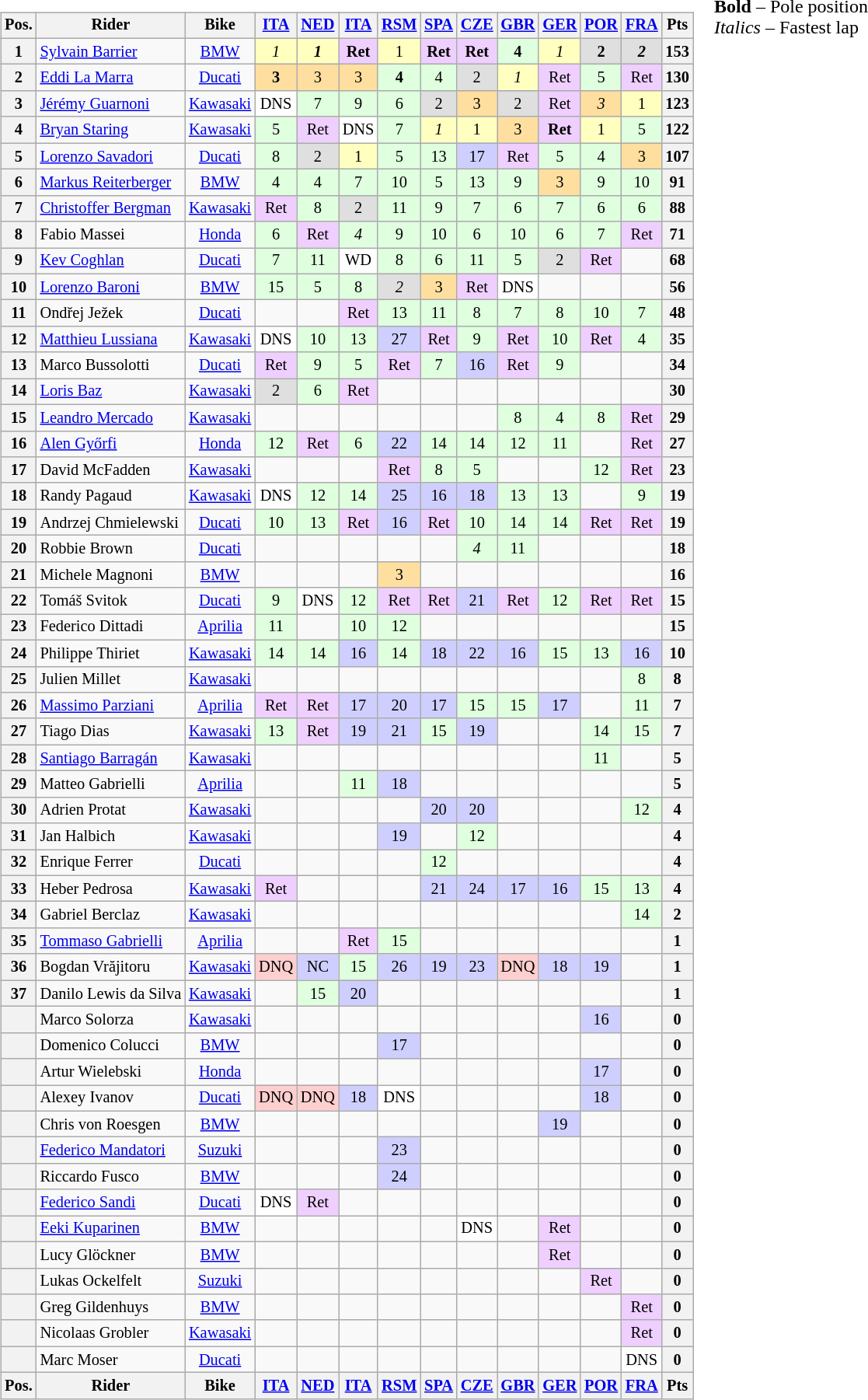<table>
<tr>
<td><br><table class="wikitable" style="font-size: 85%; text-align: center">
<tr valign="top">
<th valign="middle">Pos.</th>
<th valign="middle">Rider</th>
<th valign="middle">Bike</th>
<th><a href='#'>ITA</a><br></th>
<th><a href='#'>NED</a><br></th>
<th><a href='#'>ITA</a><br></th>
<th><a href='#'>RSM</a><br></th>
<th><a href='#'>SPA</a><br></th>
<th><a href='#'>CZE</a><br></th>
<th><a href='#'>GBR</a><br></th>
<th><a href='#'>GER</a><br></th>
<th><a href='#'>POR</a><br></th>
<th><a href='#'>FRA</a><br></th>
<th valign="middle">Pts</th>
</tr>
<tr>
<th>1</th>
<td align="left"> <a href='#'>Sylvain Barrier</a></td>
<td><a href='#'>BMW</a></td>
<td style="background:#ffffbf;"><em>1</em></td>
<td style="background:#ffffbf;"><strong><em>1</em></strong></td>
<td style="background:#efcfff;"><strong>Ret</strong></td>
<td style="background:#ffffbf;">1</td>
<td style="background:#efcfff;"><strong>Ret</strong></td>
<td style="background:#efcfff;"><strong>Ret</strong></td>
<td style="background:#dfffdf;"><strong>4</strong></td>
<td style="background:#ffffbf;"><em>1</em></td>
<td style="background:#dfdfdf;"><strong>2</strong></td>
<td style="background:#dfdfdf;"><strong><em>2</em></strong></td>
<th>153</th>
</tr>
<tr>
<th>2</th>
<td align="left"> <a href='#'>Eddi La Marra</a></td>
<td><a href='#'>Ducati</a></td>
<td style="background:#ffdf9f;"><strong>3</strong></td>
<td style="background:#ffdf9f;">3</td>
<td style="background:#ffdf9f;">3</td>
<td style="background:#dfffdf;"><strong>4</strong></td>
<td style="background:#dfffdf;">4</td>
<td style="background:#dfdfdf;">2</td>
<td style="background:#ffffbf;"><em>1</em></td>
<td style="background:#efcfff;">Ret</td>
<td style="background:#dfffdf;">5</td>
<td style="background:#efcfff;">Ret</td>
<th>130</th>
</tr>
<tr>
<th>3</th>
<td align="left"> <a href='#'>Jérémy Guarnoni</a></td>
<td><a href='#'>Kawasaki</a></td>
<td style="background:#ffffff;">DNS</td>
<td style="background:#dfffdf;">7</td>
<td style="background:#dfffdf;">9</td>
<td style="background:#dfffdf;">6</td>
<td style="background:#dfdfdf;">2</td>
<td style="background:#ffdf9f;">3</td>
<td style="background:#dfdfdf;">2</td>
<td style="background:#efcfff;">Ret</td>
<td style="background:#ffdf9f;"><em>3</em></td>
<td style="background:#ffffbf;">1</td>
<th>123</th>
</tr>
<tr>
<th>4</th>
<td align="left"> <a href='#'>Bryan Staring</a></td>
<td><a href='#'>Kawasaki</a></td>
<td style="background:#dfffdf;">5</td>
<td style="background:#efcfff;">Ret</td>
<td style="background:#ffffff;">DNS</td>
<td style="background:#dfffdf;">7</td>
<td style="background:#ffffbf;"><em>1</em></td>
<td style="background:#ffffbf;">1</td>
<td style="background:#ffdf9f;">3</td>
<td style="background:#efcfff;"><strong>Ret</strong></td>
<td style="background:#ffffbf;">1</td>
<td style="background:#dfffdf;">5</td>
<th>122</th>
</tr>
<tr>
<th>5</th>
<td align="left"> <a href='#'>Lorenzo Savadori</a></td>
<td><a href='#'>Ducati</a></td>
<td style="background:#dfffdf;">8</td>
<td style="background:#dfdfdf;">2</td>
<td style="background:#ffffbf;">1</td>
<td style="background:#dfffdf;">5</td>
<td style="background:#dfffdf;">13</td>
<td style="background:#cfcfff;">17</td>
<td style="background:#efcfff;">Ret</td>
<td style="background:#dfffdf;">5</td>
<td style="background:#dfffdf;">4</td>
<td style="background:#ffdf9f;">3</td>
<th>107</th>
</tr>
<tr>
<th>6</th>
<td align="left"> <a href='#'>Markus Reiterberger</a></td>
<td><a href='#'>BMW</a></td>
<td style="background:#dfffdf;">4</td>
<td style="background:#dfffdf;">4</td>
<td style="background:#dfffdf;">7</td>
<td style="background:#dfffdf;">10</td>
<td style="background:#dfffdf;">5</td>
<td style="background:#dfffdf;">13</td>
<td style="background:#dfffdf;">9</td>
<td style="background:#ffdf9f;">3</td>
<td style="background:#dfffdf;">9</td>
<td style="background:#dfffdf;">10</td>
<th>91</th>
</tr>
<tr>
<th>7</th>
<td align="left"> <a href='#'>Christoffer Bergman</a></td>
<td><a href='#'>Kawasaki</a></td>
<td style="background:#efcfff;">Ret</td>
<td style="background:#dfffdf;">8</td>
<td style="background:#dfdfdf;">2</td>
<td style="background:#dfffdf;">11</td>
<td style="background:#dfffdf;">9</td>
<td style="background:#dfffdf;">7</td>
<td style="background:#dfffdf;">6</td>
<td style="background:#dfffdf;">7</td>
<td style="background:#dfffdf;">6</td>
<td style="background:#dfffdf;">6</td>
<th>88</th>
</tr>
<tr>
<th>8</th>
<td align="left"> Fabio Massei</td>
<td><a href='#'>Honda</a></td>
<td style="background:#dfffdf;">6</td>
<td style="background:#efcfff;">Ret</td>
<td style="background:#dfffdf;"><em>4</em></td>
<td style="background:#dfffdf;">9</td>
<td style="background:#dfffdf;">10</td>
<td style="background:#dfffdf;">6</td>
<td style="background:#dfffdf;">10</td>
<td style="background:#dfffdf;">6</td>
<td style="background:#dfffdf;">7</td>
<td style="background:#efcfff;">Ret</td>
<th>71</th>
</tr>
<tr>
<th>9</th>
<td align="left"> <a href='#'>Kev Coghlan</a></td>
<td><a href='#'>Ducati</a></td>
<td style="background:#dfffdf;">7</td>
<td style="background:#dfffdf;">11</td>
<td style="background:#ffffff;">WD</td>
<td style="background:#dfffdf;">8</td>
<td style="background:#dfffdf;">6</td>
<td style="background:#dfffdf;">11</td>
<td style="background:#dfffdf;">5</td>
<td style="background:#dfdfdf;">2</td>
<td style="background:#efcfff;">Ret</td>
<td></td>
<th>68</th>
</tr>
<tr>
<th>10</th>
<td align="left"> <a href='#'>Lorenzo Baroni</a></td>
<td><a href='#'>BMW</a></td>
<td style="background:#dfffdf;">15</td>
<td style="background:#dfffdf;">5</td>
<td style="background:#dfffdf;">8</td>
<td style="background:#dfdfdf;"><em>2</em></td>
<td style="background:#ffdf9f;">3</td>
<td style="background:#efcfff;">Ret</td>
<td style="background:#ffffff;">DNS</td>
<td></td>
<td></td>
<td></td>
<th>56</th>
</tr>
<tr>
<th>11</th>
<td align="left"> Ondřej Ježek</td>
<td><a href='#'>Ducati</a></td>
<td></td>
<td></td>
<td style="background:#efcfff;">Ret</td>
<td style="background:#dfffdf;">13</td>
<td style="background:#dfffdf;">11</td>
<td style="background:#dfffdf;">8</td>
<td style="background:#dfffdf;">7</td>
<td style="background:#dfffdf;">8</td>
<td style="background:#dfffdf;">10</td>
<td style="background:#dfffdf;">7</td>
<th>48</th>
</tr>
<tr>
<th>12</th>
<td align="left"> <a href='#'>Matthieu Lussiana</a></td>
<td><a href='#'>Kawasaki</a></td>
<td style="background:#ffffff;">DNS</td>
<td style="background:#dfffdf;">10</td>
<td style="background:#dfffdf;">13</td>
<td style="background:#cfcfff;">27</td>
<td style="background:#efcfff;">Ret</td>
<td style="background:#dfffdf;">9</td>
<td style="background:#efcfff;">Ret</td>
<td style="background:#dfffdf;">10</td>
<td style="background:#efcfff;">Ret</td>
<td style="background:#dfffdf;">4</td>
<th>35</th>
</tr>
<tr>
<th>13</th>
<td align="left"> Marco Bussolotti</td>
<td><a href='#'>Ducati</a></td>
<td style="background:#efcfff;">Ret</td>
<td style="background:#dfffdf;">9</td>
<td style="background:#dfffdf;">5</td>
<td style="background:#efcfff;">Ret</td>
<td style="background:#dfffdf;">7</td>
<td style="background:#cfcfff;">16</td>
<td style="background:#efcfff;">Ret</td>
<td style="background:#dfffdf;">9</td>
<td></td>
<td></td>
<th>34</th>
</tr>
<tr>
<th>14</th>
<td align="left"> <a href='#'>Loris Baz</a></td>
<td><a href='#'>Kawasaki</a></td>
<td style="background:#dfdfdf;">2</td>
<td style="background:#dfffdf;">6</td>
<td style="background:#efcfff;">Ret</td>
<td></td>
<td></td>
<td></td>
<td></td>
<td></td>
<td></td>
<td></td>
<th>30</th>
</tr>
<tr>
<th>15</th>
<td align="left"> <a href='#'>Leandro Mercado</a></td>
<td><a href='#'>Kawasaki</a></td>
<td></td>
<td></td>
<td></td>
<td></td>
<td></td>
<td></td>
<td style="background:#dfffdf;">8</td>
<td style="background:#dfffdf;">4</td>
<td style="background:#dfffdf;">8</td>
<td style="background:#efcfff;">Ret</td>
<th>29</th>
</tr>
<tr>
<th>16</th>
<td align="left"> <a href='#'>Alen Győrfi</a></td>
<td><a href='#'>Honda</a></td>
<td style="background:#dfffdf;">12</td>
<td style="background:#efcfff;">Ret</td>
<td style="background:#dfffdf;">6</td>
<td style="background:#cfcfff;">22</td>
<td style="background:#dfffdf;">14</td>
<td style="background:#dfffdf;">14</td>
<td style="background:#dfffdf;">12</td>
<td style="background:#dfffdf;">11</td>
<td></td>
<td style="background:#efcfff;">Ret</td>
<th>27</th>
</tr>
<tr>
<th>17</th>
<td align="left"> David McFadden</td>
<td><a href='#'>Kawasaki</a></td>
<td></td>
<td></td>
<td></td>
<td style="background:#efcfff;">Ret</td>
<td style="background:#dfffdf;">8</td>
<td style="background:#dfffdf;">5</td>
<td></td>
<td></td>
<td style="background:#dfffdf;">12</td>
<td style="background:#efcfff;">Ret</td>
<th>23</th>
</tr>
<tr>
<th>18</th>
<td align="left"> Randy Pagaud</td>
<td><a href='#'>Kawasaki</a></td>
<td style="background:#ffffff;">DNS</td>
<td style="background:#dfffdf;">12</td>
<td style="background:#dfffdf;">14</td>
<td style="background:#cfcfff;">25</td>
<td style="background:#cfcfff;">16</td>
<td style="background:#cfcfff;">18</td>
<td style="background:#dfffdf;">13</td>
<td style="background:#dfffdf;">13</td>
<td></td>
<td style="background:#dfffdf;">9</td>
<th>19</th>
</tr>
<tr>
<th>19</th>
<td align="left"> Andrzej Chmielewski</td>
<td><a href='#'>Ducati</a></td>
<td style="background:#dfffdf;">10</td>
<td style="background:#dfffdf;">13</td>
<td style="background:#efcfff;">Ret</td>
<td style="background:#cfcfff;">16</td>
<td style="background:#efcfff;">Ret</td>
<td style="background:#dfffdf;">10</td>
<td style="background:#dfffdf;">14</td>
<td style="background:#dfffdf;">14</td>
<td style="background:#efcfff;">Ret</td>
<td style="background:#efcfff;">Ret</td>
<th>19</th>
</tr>
<tr>
<th>20</th>
<td align="left"> Robbie Brown</td>
<td><a href='#'>Ducati</a></td>
<td></td>
<td></td>
<td></td>
<td></td>
<td></td>
<td style="background:#dfffdf;"><em>4</em></td>
<td style="background:#dfffdf;">11</td>
<td></td>
<td></td>
<td></td>
<th>18</th>
</tr>
<tr>
<th>21</th>
<td align="left"> Michele Magnoni</td>
<td><a href='#'>BMW</a></td>
<td></td>
<td></td>
<td></td>
<td style="background:#ffdf9f;">3</td>
<td></td>
<td></td>
<td></td>
<td></td>
<td></td>
<td></td>
<th>16</th>
</tr>
<tr>
<th>22</th>
<td align="left"> Tomáš Svitok</td>
<td><a href='#'>Ducati</a></td>
<td style="background:#dfffdf;">9</td>
<td style="background:#ffffff;">DNS</td>
<td style="background:#dfffdf;">12</td>
<td style="background:#efcfff;">Ret</td>
<td style="background:#efcfff;">Ret</td>
<td style="background:#cfcfff;">21</td>
<td style="background:#efcfff;">Ret</td>
<td style="background:#dfffdf;">12</td>
<td style="background:#efcfff;">Ret</td>
<td style="background:#efcfff;">Ret</td>
<th>15</th>
</tr>
<tr>
<th>23</th>
<td align="left"> Federico Dittadi</td>
<td><a href='#'>Aprilia</a></td>
<td style="background:#dfffdf;">11</td>
<td></td>
<td style="background:#dfffdf;">10</td>
<td style="background:#dfffdf;">12</td>
<td></td>
<td></td>
<td></td>
<td></td>
<td></td>
<td></td>
<th>15</th>
</tr>
<tr>
<th>24</th>
<td align="left"> Philippe Thiriet</td>
<td><a href='#'>Kawasaki</a></td>
<td style="background:#dfffdf;">14</td>
<td style="background:#dfffdf;">14</td>
<td style="background:#cfcfff;">16</td>
<td style="background:#dfffdf;">14</td>
<td style="background:#cfcfff;">18</td>
<td style="background:#cfcfff;">22</td>
<td style="background:#cfcfff;">16</td>
<td style="background:#dfffdf;">15</td>
<td style="background:#dfffdf;">13</td>
<td style="background:#cfcfff;">16</td>
<th>10</th>
</tr>
<tr>
<th>25</th>
<td align="left"> Julien Millet</td>
<td><a href='#'>Kawasaki</a></td>
<td></td>
<td></td>
<td></td>
<td></td>
<td></td>
<td></td>
<td></td>
<td></td>
<td></td>
<td style="background:#dfffdf;">8</td>
<th>8</th>
</tr>
<tr>
<th>26</th>
<td align="left"> <a href='#'>Massimo Parziani</a></td>
<td><a href='#'>Aprilia</a></td>
<td style="background:#efcfff;">Ret</td>
<td style="background:#efcfff;">Ret</td>
<td style="background:#cfcfff;">17</td>
<td style="background:#cfcfff;">20</td>
<td style="background:#cfcfff;">17</td>
<td style="background:#dfffdf;">15</td>
<td style="background:#dfffdf;">15</td>
<td style="background:#cfcfff;">17</td>
<td></td>
<td style="background:#dfffdf;">11</td>
<th>7</th>
</tr>
<tr>
<th>27</th>
<td align="left"> Tiago Dias</td>
<td><a href='#'>Kawasaki</a></td>
<td style="background:#dfffdf;">13</td>
<td style="background:#efcfff;">Ret</td>
<td style="background:#cfcfff;">19</td>
<td style="background:#cfcfff;">21</td>
<td style="background:#dfffdf;">15</td>
<td style="background:#cfcfff;">19</td>
<td></td>
<td></td>
<td style="background:#dfffdf;">14</td>
<td style="background:#dfffdf;">15</td>
<th>7</th>
</tr>
<tr>
<th>28</th>
<td align="left"> <a href='#'>Santiago Barragán</a></td>
<td><a href='#'>Kawasaki</a></td>
<td></td>
<td></td>
<td></td>
<td></td>
<td></td>
<td></td>
<td></td>
<td></td>
<td style="background:#dfffdf;">11</td>
<td></td>
<th>5</th>
</tr>
<tr>
<th>29</th>
<td align="left"> Matteo Gabrielli</td>
<td><a href='#'>Aprilia</a></td>
<td></td>
<td></td>
<td style="background:#dfffdf;">11</td>
<td style="background:#cfcfff;">18</td>
<td></td>
<td></td>
<td></td>
<td></td>
<td></td>
<td></td>
<th>5</th>
</tr>
<tr>
<th>30</th>
<td align="left"> Adrien Protat</td>
<td><a href='#'>Kawasaki</a></td>
<td></td>
<td></td>
<td></td>
<td></td>
<td style="background:#cfcfff;">20</td>
<td style="background:#cfcfff;">20</td>
<td></td>
<td></td>
<td></td>
<td style="background:#dfffdf;">12</td>
<th>4</th>
</tr>
<tr>
<th>31</th>
<td align="left"> Jan Halbich</td>
<td><a href='#'>Kawasaki</a></td>
<td></td>
<td></td>
<td></td>
<td style="background:#cfcfff;">19</td>
<td></td>
<td style="background:#dfffdf;">12</td>
<td></td>
<td></td>
<td></td>
<td></td>
<th>4</th>
</tr>
<tr>
<th>32</th>
<td align="left"> Enrique Ferrer</td>
<td><a href='#'>Ducati</a></td>
<td></td>
<td></td>
<td></td>
<td></td>
<td style="background:#dfffdf;">12</td>
<td></td>
<td></td>
<td></td>
<td></td>
<td></td>
<th>4</th>
</tr>
<tr>
<th>33</th>
<td align="left"> Heber Pedrosa</td>
<td><a href='#'>Kawasaki</a></td>
<td style="background:#efcfff;">Ret</td>
<td></td>
<td></td>
<td></td>
<td style="background:#cfcfff;">21</td>
<td style="background:#cfcfff;">24</td>
<td style="background:#cfcfff;">17</td>
<td style="background:#cfcfff;">16</td>
<td style="background:#dfffdf;">15</td>
<td style="background:#dfffdf;">13</td>
<th>4</th>
</tr>
<tr>
<th>34</th>
<td align="left"> Gabriel Berclaz</td>
<td><a href='#'>Kawasaki</a></td>
<td></td>
<td></td>
<td></td>
<td></td>
<td></td>
<td></td>
<td></td>
<td></td>
<td></td>
<td style="background:#dfffdf;">14</td>
<th>2</th>
</tr>
<tr>
<th>35</th>
<td align="left"> <a href='#'>Tommaso Gabrielli</a></td>
<td><a href='#'>Aprilia</a></td>
<td></td>
<td></td>
<td style="background:#efcfff;">Ret</td>
<td style="background:#dfffdf;">15</td>
<td></td>
<td></td>
<td></td>
<td></td>
<td></td>
<td></td>
<th>1</th>
</tr>
<tr>
<th>36</th>
<td align="left"> Bogdan Vrăjitoru</td>
<td><a href='#'>Kawasaki</a></td>
<td style="background:#ffcfcf;">DNQ</td>
<td style="background:#cfcfff;">NC</td>
<td style="background:#dfffdf;">15</td>
<td style="background:#cfcfff;">26</td>
<td style="background:#cfcfff;">19</td>
<td style="background:#cfcfff;">23</td>
<td style="background:#ffcfcf;">DNQ</td>
<td style="background:#cfcfff;">18</td>
<td style="background:#cfcfff;">19</td>
<td></td>
<th>1</th>
</tr>
<tr>
<th>37</th>
<td align="left"> Danilo Lewis da Silva</td>
<td><a href='#'>Kawasaki</a></td>
<td></td>
<td style="background:#dfffdf;">15</td>
<td style="background:#cfcfff;">20</td>
<td></td>
<td></td>
<td></td>
<td></td>
<td></td>
<td></td>
<td></td>
<th>1</th>
</tr>
<tr>
<th></th>
<td align="left"> Marco Solorza</td>
<td><a href='#'>Kawasaki</a></td>
<td></td>
<td></td>
<td></td>
<td></td>
<td></td>
<td></td>
<td></td>
<td></td>
<td style="background:#cfcfff;">16</td>
<td></td>
<th>0</th>
</tr>
<tr>
<th></th>
<td align="left"> Domenico Colucci</td>
<td><a href='#'>BMW</a></td>
<td></td>
<td></td>
<td></td>
<td style="background:#cfcfff;">17</td>
<td></td>
<td></td>
<td></td>
<td></td>
<td></td>
<td></td>
<th>0</th>
</tr>
<tr>
<th></th>
<td align="left"> Artur Wielebski</td>
<td><a href='#'>Honda</a></td>
<td></td>
<td></td>
<td></td>
<td></td>
<td></td>
<td></td>
<td></td>
<td></td>
<td style="background:#cfcfff;">17</td>
<td></td>
<th>0</th>
</tr>
<tr>
<th></th>
<td align="left"> Alexey Ivanov</td>
<td><a href='#'>Ducati</a></td>
<td style="background:#ffcfcf;">DNQ</td>
<td style="background:#ffcfcf;">DNQ</td>
<td style="background:#cfcfff;">18</td>
<td style="background:#ffffff;">DNS</td>
<td></td>
<td></td>
<td></td>
<td></td>
<td style="background:#cfcfff;">18</td>
<td></td>
<th>0</th>
</tr>
<tr>
<th></th>
<td align="left"> Chris von Roesgen</td>
<td><a href='#'>BMW</a></td>
<td></td>
<td></td>
<td></td>
<td></td>
<td></td>
<td></td>
<td></td>
<td style="background:#cfcfff;">19</td>
<td></td>
<td></td>
<th>0</th>
</tr>
<tr>
<th></th>
<td align="left"> <a href='#'>Federico Mandatori</a></td>
<td><a href='#'>Suzuki</a></td>
<td></td>
<td></td>
<td></td>
<td style="background:#cfcfff;">23</td>
<td></td>
<td></td>
<td></td>
<td></td>
<td></td>
<td></td>
<th>0</th>
</tr>
<tr>
<th></th>
<td align="left"> Riccardo Fusco</td>
<td><a href='#'>BMW</a></td>
<td></td>
<td></td>
<td></td>
<td style="background:#cfcfff;">24</td>
<td></td>
<td></td>
<td></td>
<td></td>
<td></td>
<td></td>
<th>0</th>
</tr>
<tr>
<th></th>
<td align="left"> <a href='#'>Federico Sandi</a></td>
<td><a href='#'>Ducati</a></td>
<td style="background:#ffffff;">DNS</td>
<td style="background:#efcfff;">Ret</td>
<td></td>
<td></td>
<td></td>
<td></td>
<td></td>
<td></td>
<td></td>
<td></td>
<th>0</th>
</tr>
<tr>
<th></th>
<td align="left"> <a href='#'>Eeki Kuparinen</a></td>
<td><a href='#'>BMW</a></td>
<td></td>
<td></td>
<td></td>
<td></td>
<td></td>
<td style="background:#ffffff;">DNS</td>
<td></td>
<td style="background:#efcfff;">Ret</td>
<td></td>
<td></td>
<th>0</th>
</tr>
<tr>
<th></th>
<td align="left"> Lucy Glöckner</td>
<td><a href='#'>BMW</a></td>
<td></td>
<td></td>
<td></td>
<td></td>
<td></td>
<td></td>
<td></td>
<td style="background:#efcfff;">Ret</td>
<td></td>
<td></td>
<th>0</th>
</tr>
<tr>
<th></th>
<td align="left"> Lukas Ockelfelt</td>
<td><a href='#'>Suzuki</a></td>
<td></td>
<td></td>
<td></td>
<td></td>
<td></td>
<td></td>
<td></td>
<td></td>
<td style="background:#efcfff;">Ret</td>
<td></td>
<th>0</th>
</tr>
<tr>
<th></th>
<td align="left"> Greg Gildenhuys</td>
<td><a href='#'>BMW</a></td>
<td></td>
<td></td>
<td></td>
<td></td>
<td></td>
<td></td>
<td></td>
<td></td>
<td></td>
<td style="background:#efcfff;">Ret</td>
<th>0</th>
</tr>
<tr>
<th></th>
<td align="left"> Nicolaas Grobler</td>
<td><a href='#'>Kawasaki</a></td>
<td></td>
<td></td>
<td></td>
<td></td>
<td></td>
<td></td>
<td></td>
<td></td>
<td></td>
<td style="background:#efcfff;">Ret</td>
<th>0</th>
</tr>
<tr>
<th></th>
<td align="left"> Marc Moser</td>
<td><a href='#'>Ducati</a></td>
<td></td>
<td></td>
<td></td>
<td></td>
<td></td>
<td></td>
<td></td>
<td></td>
<td></td>
<td style="background:#ffffff;">DNS</td>
<th>0</th>
</tr>
<tr valign="top">
<th valign="middle">Pos.</th>
<th valign="middle">Rider</th>
<th valign="middle">Bike</th>
<th><a href='#'>ITA</a><br></th>
<th><a href='#'>NED</a><br></th>
<th><a href='#'>ITA</a><br></th>
<th><a href='#'>RSM</a><br></th>
<th><a href='#'>SPA</a><br></th>
<th><a href='#'>CZE</a><br></th>
<th><a href='#'>GBR</a><br></th>
<th><a href='#'>GER</a><br></th>
<th><a href='#'>POR</a><br></th>
<th><a href='#'>FRA</a><br></th>
<th valign="middle">Pts</th>
</tr>
</table>
</td>
<td valign="top"><br><span><strong>Bold</strong> – Pole position<br><em>Italics</em> – Fastest lap</span></td>
</tr>
</table>
